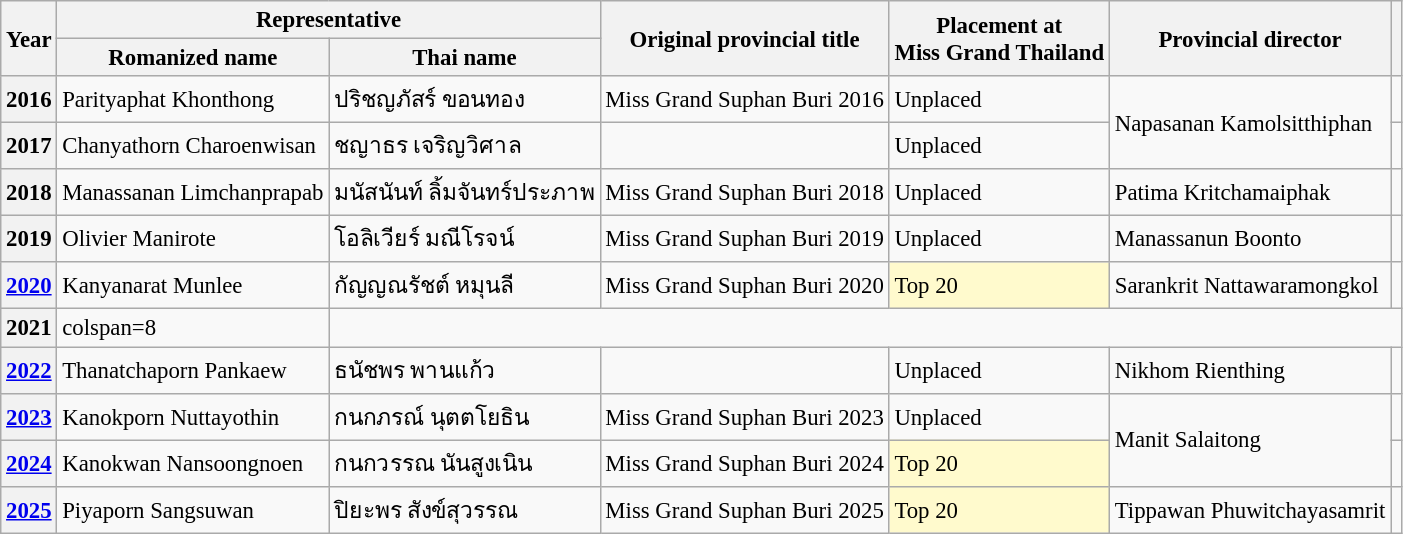<table class="wikitable defaultcenter col2left col3left col6left" style="font-size:95%;">
<tr>
<th rowspan=2>Year</th>
<th colspan=2>Representative</th>
<th rowspan=2>Original provincial title</th>
<th rowspan=2>Placement at<br>Miss Grand Thailand</th>
<th rowspan=2>Provincial director</th>
<th rowspan=2></th>
</tr>
<tr>
<th>Romanized name</th>
<th>Thai name</th>
</tr>
<tr>
<th>2016</th>
<td>Parityaphat Khonthong</td>
<td>ปริชญภัสร์ ขอนทอง</td>
<td>Miss Grand Suphan Buri 2016</td>
<td>Unplaced</td>
<td rowspan=2>Napasanan Kamolsitthiphan</td>
<td></td>
</tr>
<tr>
<th>2017</th>
<td>Chanyathorn Charoenwisan</td>
<td>ชญาธร เจริญวิศาล</td>
<td></td>
<td>Unplaced</td>
<td></td>
</tr>
<tr>
<th>2018</th>
<td>Manassanan Limchanprapab</td>
<td>มนัสนันท์ ลิ้มจันทร์ประภาพ</td>
<td>Miss Grand Suphan Buri 2018</td>
<td>Unplaced</td>
<td>Patima Kritchamaiphak</td>
<td></td>
</tr>
<tr>
<th>2019</th>
<td>Olivier Manirote</td>
<td>โอลิเวียร์ มณีโรจน์</td>
<td>Miss Grand Suphan Buri 2019</td>
<td>Unplaced</td>
<td>Manassanun Boonto</td>
<td></td>
</tr>
<tr>
<th><a href='#'>2020</a></th>
<td>Kanyanarat Munlee</td>
<td>กัญญณรัชต์ หมุนลี</td>
<td>Miss Grand Suphan Buri 2020</td>
<td bgcolor=#FFFACD>Top 20</td>
<td>Sarankrit Nattawaramongkol</td>
<td></td>
</tr>
<tr>
<th>2021</th>
<td>colspan=8 </td>
</tr>
<tr>
<th><a href='#'>2022</a></th>
<td>Thanatchaporn Pankaew</td>
<td>ธนัชพร พานแก้ว</td>
<td></td>
<td>Unplaced</td>
<td>Nikhom Rienthing</td>
<td></td>
</tr>
<tr>
<th><a href='#'>2023</a></th>
<td>Kanokporn Nuttayothin</td>
<td>กนกภรณ์ นุตตโยธิน</td>
<td>Miss Grand Suphan Buri 2023</td>
<td>Unplaced</td>
<td rowspan=2>Manit Salaitong </td>
<td></td>
</tr>
<tr>
<th><a href='#'>2024</a></th>
<td>Kanokwan Nansoongnoen</td>
<td>กนกวรรณ นันสูงเนิน</td>
<td>Miss Grand Suphan Buri 2024</td>
<td bgcolor=#FFFACD>Top 20</td>
<td></td>
</tr>
<tr>
<th><a href='#'>2025</a></th>
<td>Piyaporn Sangsuwan</td>
<td>ปิยะพร สังข์สุวรรณ</td>
<td>Miss Grand Suphan Buri 2025</td>
<td bgcolor=#FFFACD>Top 20</td>
<td>Tippawan Phuwitchayasamrit</td>
<td></td>
</tr>
</table>
